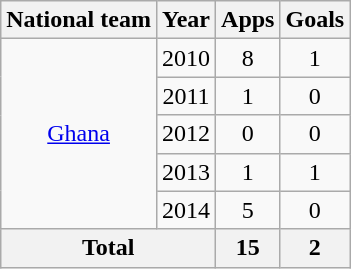<table class="wikitable" style="text-align:center">
<tr>
<th>National team</th>
<th>Year</th>
<th>Apps</th>
<th>Goals</th>
</tr>
<tr>
<td rowspan="5"><a href='#'>Ghana</a></td>
<td>2010</td>
<td>8</td>
<td>1</td>
</tr>
<tr>
<td>2011</td>
<td>1</td>
<td>0</td>
</tr>
<tr>
<td>2012</td>
<td>0</td>
<td>0</td>
</tr>
<tr>
<td>2013</td>
<td>1</td>
<td>1</td>
</tr>
<tr>
<td>2014</td>
<td>5</td>
<td>0</td>
</tr>
<tr>
<th colspan="2">Total</th>
<th>15</th>
<th>2</th>
</tr>
</table>
